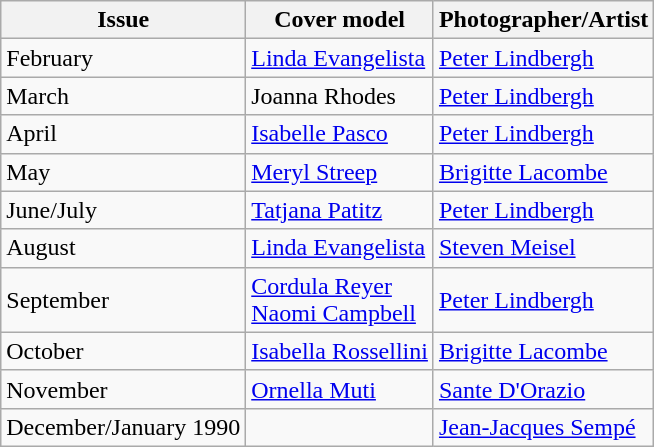<table class="sortable wikitable">
<tr>
<th>Issue</th>
<th>Cover model</th>
<th>Photographer/Artist</th>
</tr>
<tr>
<td>February</td>
<td><a href='#'>Linda Evangelista</a></td>
<td><a href='#'>Peter Lindbergh</a></td>
</tr>
<tr>
<td>March</td>
<td>Joanna Rhodes</td>
<td><a href='#'>Peter Lindbergh</a></td>
</tr>
<tr>
<td>April</td>
<td><a href='#'>Isabelle Pasco</a></td>
<td><a href='#'>Peter Lindbergh</a></td>
</tr>
<tr>
<td>May</td>
<td><a href='#'>Meryl Streep</a></td>
<td><a href='#'>Brigitte Lacombe</a></td>
</tr>
<tr>
<td>June/July</td>
<td><a href='#'>Tatjana Patitz</a></td>
<td><a href='#'>Peter Lindbergh</a></td>
</tr>
<tr>
<td>August</td>
<td><a href='#'>Linda Evangelista</a></td>
<td><a href='#'>Steven Meisel</a></td>
</tr>
<tr>
<td>September</td>
<td><a href='#'>Cordula Reyer</a><br><a href='#'>Naomi Campbell</a></td>
<td><a href='#'>Peter Lindbergh</a></td>
</tr>
<tr>
<td>October</td>
<td><a href='#'>Isabella Rossellini</a></td>
<td><a href='#'>Brigitte Lacombe</a></td>
</tr>
<tr>
<td>November</td>
<td><a href='#'>Ornella Muti</a></td>
<td><a href='#'>Sante D'Orazio</a></td>
</tr>
<tr>
<td>December/January 1990</td>
<td></td>
<td><a href='#'>Jean-Jacques Sempé</a></td>
</tr>
</table>
